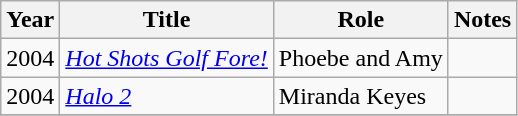<table class="wikitable">
<tr>
<th scope="col">Year</th>
<th scope="col">Title</th>
<th scope="col">Role</th>
<th scope="col">Notes</th>
</tr>
<tr>
<td>2004</td>
<td><em><a href='#'>Hot Shots Golf Fore!</a></em></td>
<td>Phoebe and Amy</td>
<td></td>
</tr>
<tr>
<td>2004</td>
<td><em><a href='#'>Halo 2</a></em></td>
<td>Miranda Keyes</td>
<td></td>
</tr>
<tr>
</tr>
</table>
